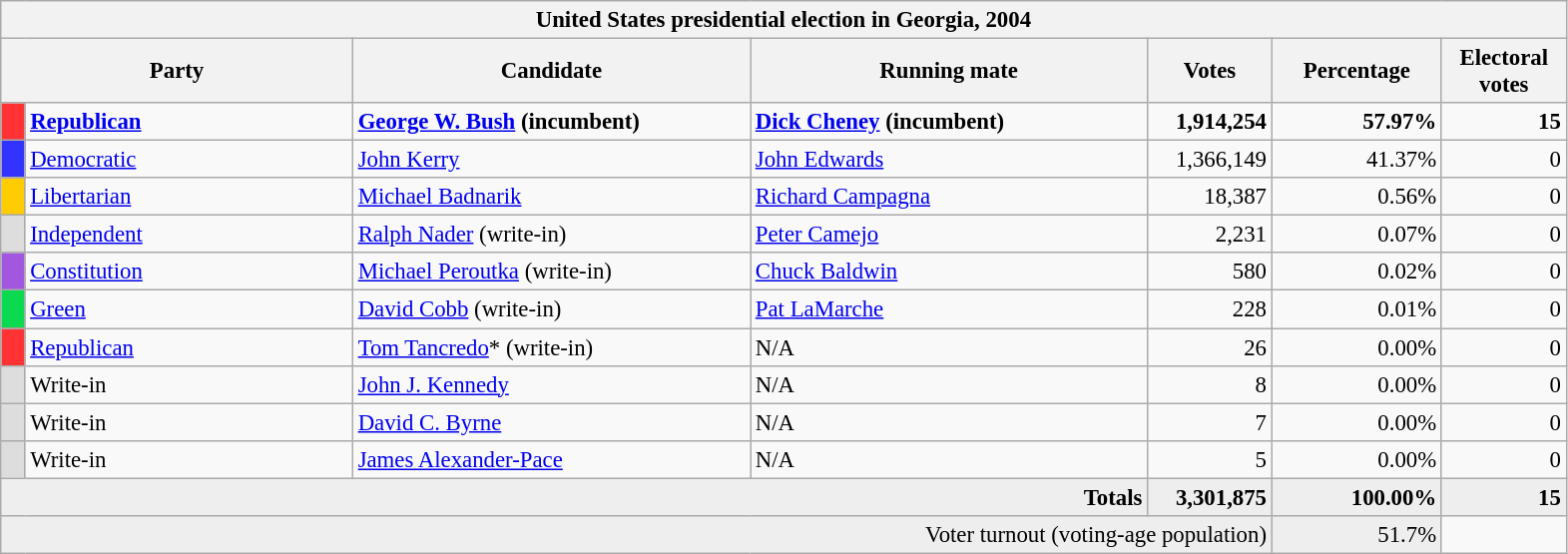<table class="wikitable" style="font-size: 95%;">
<tr>
<th colspan="7">United States presidential election in Georgia, 2004</th>
</tr>
<tr>
<th colspan="2" style="width: 15em">Party</th>
<th style="width: 17em">Candidate</th>
<th style="width: 17em">Running mate</th>
<th style="width: 5em">Votes</th>
<th style="width: 7em">Percentage</th>
<th style="width: 5em">Electoral votes</th>
</tr>
<tr>
<th style="background:#f33; width:3px;"></th>
<td style="width: 130px"><strong><a href='#'>Republican</a></strong></td>
<td><strong><a href='#'>George W. Bush</a></strong> <strong>(incumbent)</strong></td>
<td><strong><a href='#'>Dick Cheney</a></strong> <strong>(incumbent)</strong></td>
<td style="text-align:right;"><strong>1,914,254</strong></td>
<td style="text-align:right;"><strong>57.97%</strong></td>
<td style="text-align:right;"><strong>15</strong></td>
</tr>
<tr>
<th style="background:#33f; width:3px;"></th>
<td style="width: 130px"><a href='#'>Democratic</a></td>
<td><a href='#'>John Kerry</a></td>
<td><a href='#'>John Edwards</a></td>
<td style="text-align:right;">1,366,149</td>
<td style="text-align:right;">41.37%</td>
<td style="text-align:right;">0</td>
</tr>
<tr>
<th style="background:#fc0; width:3px;"></th>
<td style="width: 130px"><a href='#'>Libertarian</a></td>
<td><a href='#'>Michael Badnarik</a></td>
<td><a href='#'>Richard Campagna</a></td>
<td style="text-align:right;">18,387</td>
<td style="text-align:right;">0.56%</td>
<td style="text-align:right;">0</td>
</tr>
<tr>
<th style="background:#ddd; width:3px;"></th>
<td style="width: 130px"><a href='#'>Independent</a></td>
<td><a href='#'>Ralph Nader</a> (write-in)</td>
<td><a href='#'>Peter Camejo</a></td>
<td style="text-align:right;">2,231</td>
<td style="text-align:right;">0.07%</td>
<td style="text-align:right;">0</td>
</tr>
<tr>
<th style="background:#a356de; width:3px;"></th>
<td style="width: 130px"><a href='#'>Constitution</a></td>
<td><a href='#'>Michael Peroutka</a> (write-in)</td>
<td><a href='#'>Chuck Baldwin</a></td>
<td style="text-align:right;">580</td>
<td style="text-align:right;">0.02%</td>
<td style="text-align:right;">0</td>
</tr>
<tr>
<th style="background:#0bda51; width:3px;"></th>
<td style="width: 130px"><a href='#'>Green</a></td>
<td><a href='#'>David Cobb</a> (write-in)</td>
<td><a href='#'>Pat LaMarche</a></td>
<td style="text-align:right;">228</td>
<td style="text-align:right;">0.01%</td>
<td style="text-align:right;">0</td>
</tr>
<tr>
<th style="background:#f33; width:3px;"></th>
<td style="width: 130px"><a href='#'>Republican</a></td>
<td><a href='#'>Tom Tancredo</a>* (write-in)</td>
<td>N/A</td>
<td style="text-align:right;">26</td>
<td style="text-align:right;">0.00%</td>
<td style="text-align:right;">0</td>
</tr>
<tr>
<th style="background:#ddd; width:3px;"></th>
<td style="width: 130px">Write-in</td>
<td><a href='#'>John J. Kennedy</a></td>
<td>N/A</td>
<td style="text-align:right;">8</td>
<td style="text-align:right;">0.00%</td>
<td style="text-align:right;">0</td>
</tr>
<tr>
<th style="background:#ddd; width:3px;"></th>
<td style="width: 130px">Write-in</td>
<td><a href='#'>David C. Byrne</a></td>
<td>N/A</td>
<td style="text-align:right;">7</td>
<td style="text-align:right;">0.00%</td>
<td style="text-align:right;">0</td>
</tr>
<tr>
<th style="background:#ddd; width:3px;"></th>
<td style="width: 130px">Write-in</td>
<td><a href='#'>James Alexander-Pace</a></td>
<td>N/A</td>
<td style="text-align:right;">5</td>
<td style="text-align:right;">0.00%</td>
<td style="text-align:right;">0</td>
</tr>
<tr style="background:#eee; text-align:right;">
<td colspan="4"><strong>Totals</strong></td>
<td><strong>3,301,875</strong></td>
<td><strong>100.00%</strong></td>
<td><strong>15</strong></td>
</tr>
<tr style="background:#eee; text-align:right;">
<td colspan="5">Voter turnout (voting-age population)</td>
<td>51.7%</td>
</tr>
</table>
